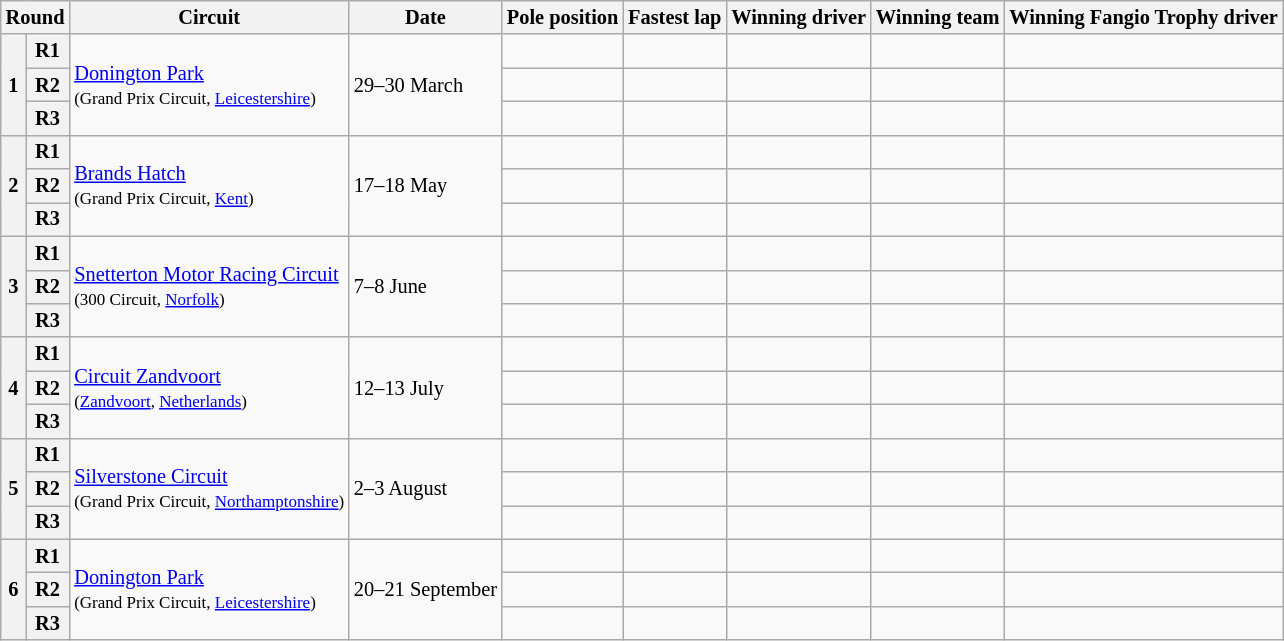<table class="wikitable" style="font-size: 85%">
<tr>
<th colspan="2">Round</th>
<th>Circuit</th>
<th>Date</th>
<th nowrap="">Pole position</th>
<th nowrap="">Fastest lap</th>
<th nowrap="">Winning driver</th>
<th nowrap="">Winning team</th>
<th nowrap="">Winning Fangio Trophy driver</th>
</tr>
<tr>
<th rowspan="3">1</th>
<th>R1</th>
<td rowspan="3" nowrap=""> <a href='#'>Donington Park</a><br><small>(Grand Prix Circuit, <a href='#'>Leicestershire</a>)</small></td>
<td rowspan="3">29–30 March</td>
<td></td>
<td></td>
<td></td>
<td></td>
<td></td>
</tr>
<tr>
<th>R2</th>
<td></td>
<td></td>
<td></td>
<td></td>
<td></td>
</tr>
<tr>
<th>R3</th>
<td></td>
<td></td>
<td></td>
<td></td>
<td></td>
</tr>
<tr>
<th rowspan="3">2</th>
<th>R1</th>
<td rowspan="3" nowrap=""> <a href='#'>Brands Hatch</a><br><small>(Grand Prix Circuit, <a href='#'>Kent</a>)</small></td>
<td rowspan="3">17–18 May</td>
<td></td>
<td></td>
<td></td>
<td></td>
<td></td>
</tr>
<tr>
<th>R2</th>
<td></td>
<td></td>
<td></td>
<td></td>
<td></td>
</tr>
<tr>
<th>R3</th>
<td></td>
<td></td>
<td></td>
<td></td>
<td></td>
</tr>
<tr>
<th rowspan="3">3</th>
<th>R1</th>
<td rowspan="3" nowrap=""> <a href='#'>Snetterton Motor Racing Circuit</a><br><small>(300 Circuit, <a href='#'>Norfolk</a>)</small></td>
<td rowspan="3">7–8 June</td>
<td></td>
<td></td>
<td></td>
<td></td>
<td></td>
</tr>
<tr>
<th>R2</th>
<td></td>
<td nowrap=""></td>
<td></td>
<td></td>
<td></td>
</tr>
<tr>
<th>R3</th>
<td></td>
<td></td>
<td></td>
<td></td>
<td></td>
</tr>
<tr>
<th rowspan="3">4</th>
<th>R1</th>
<td rowspan="3" nowrap=""> <a href='#'>Circuit Zandvoort</a><br><small>(<a href='#'>Zandvoort</a>, <a href='#'>Netherlands</a>)</small></td>
<td rowspan="3">12–13 July</td>
<td nowrap=""></td>
<td nowrap=""></td>
<td nowrap=""></td>
<td nowrap=""></td>
<td nowrap=""></td>
</tr>
<tr>
<th>R2</th>
<td></td>
<td nowrap=""></td>
<td nowrap=""></td>
<td nowrap=""></td>
<td nowrap=""></td>
</tr>
<tr>
<th>R3</th>
<td></td>
<td nowrap=""></td>
<td nowrap=""></td>
<td nowrap=""></td>
<td nowrap=""></td>
</tr>
<tr>
<th rowspan="3">5</th>
<th>R1</th>
<td rowspan="3" nowrap=""> <a href='#'>Silverstone Circuit</a><br><small>(</small><small>Grand Prix Circuit, <a href='#'>Northamptonshire</a>)</small></td>
<td rowspan="3">2–3 August</td>
<td nowrap=""></td>
<td nowrap=""></td>
<td nowrap=""></td>
<td nowrap=""></td>
<td nowrap=""></td>
</tr>
<tr>
<th>R2</th>
<td></td>
<td nowrap=""></td>
<td nowrap=""></td>
<td nowrap=""></td>
<td nowrap=""></td>
</tr>
<tr>
<th>R3</th>
<td></td>
<td nowrap=""></td>
<td nowrap=""></td>
<td nowrap=""></td>
<td nowrap=""></td>
</tr>
<tr>
<th rowspan="3">6</th>
<th>R1</th>
<td rowspan="3" nowrap=""> <a href='#'>Donington Park</a><br><small>(Grand Prix Circuit, <a href='#'>Leicestershire</a>)</small></td>
<td rowspan="3">20–21 September</td>
<td nowrap=""></td>
<td nowrap=""></td>
<td nowrap=""></td>
<td nowrap=""></td>
<td nowrap=""></td>
</tr>
<tr>
<th>R2</th>
<td></td>
<td nowrap=""></td>
<td nowrap=""></td>
<td nowrap=""></td>
<td nowrap=""></td>
</tr>
<tr>
<th>R3</th>
<td></td>
<td nowrap=""></td>
<td nowrap=""></td>
<td nowrap=""></td>
<td nowrap=""></td>
</tr>
</table>
